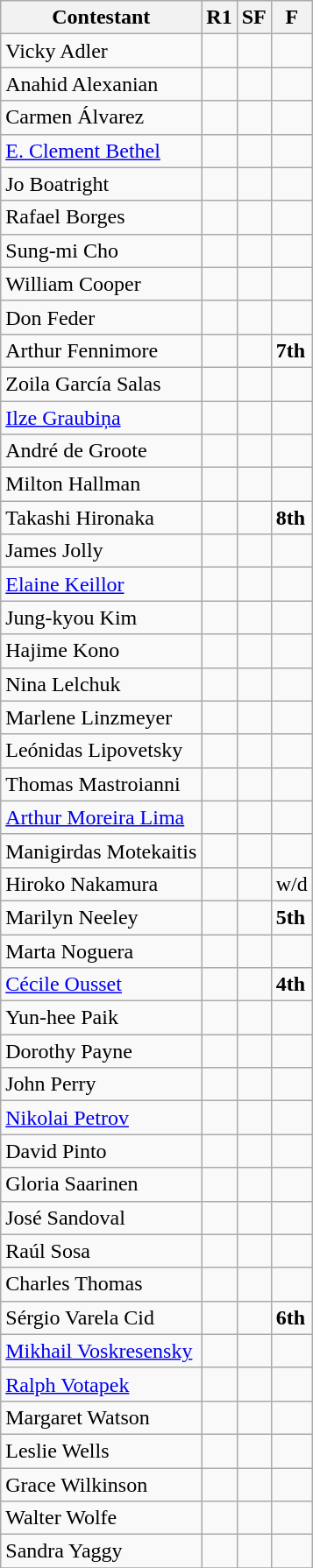<table class="wikitable">
<tr>
<th>Contestant</th>
<th>R1</th>
<th>SF</th>
<th>F</th>
</tr>
<tr>
<td> Vicky Adler</td>
<td></td>
<td></td>
<td></td>
</tr>
<tr>
<td> Anahid Alexanian</td>
<td></td>
<td></td>
<td></td>
</tr>
<tr>
<td> Carmen Álvarez</td>
<td></td>
<td></td>
<td></td>
</tr>
<tr>
<td> <a href='#'>E. Clement Bethel</a></td>
<td></td>
<td></td>
<td></td>
</tr>
<tr>
<td> Jo Boatright</td>
<td></td>
<td></td>
<td></td>
</tr>
<tr>
<td> Rafael Borges</td>
<td></td>
<td></td>
<td></td>
</tr>
<tr>
<td> Sung-mi Cho</td>
<td></td>
<td></td>
<td></td>
</tr>
<tr>
<td> William Cooper</td>
<td></td>
<td></td>
<td></td>
</tr>
<tr>
<td> Don Feder</td>
<td></td>
<td></td>
<td></td>
</tr>
<tr>
<td> Arthur Fennimore</td>
<td></td>
<td></td>
<td><strong>7th</strong></td>
</tr>
<tr>
<td> Zoila García Salas</td>
<td></td>
<td></td>
<td></td>
</tr>
<tr>
<td> <a href='#'>Ilze Graubiņa</a></td>
<td></td>
<td></td>
<td></td>
</tr>
<tr>
<td> André de Groote</td>
<td></td>
<td></td>
<td></td>
</tr>
<tr>
<td> Milton Hallman</td>
<td></td>
<td></td>
<td></td>
</tr>
<tr>
<td> Takashi Hironaka</td>
<td></td>
<td></td>
<td><strong>8th</strong></td>
</tr>
<tr>
<td> James Jolly</td>
<td></td>
<td></td>
<td></td>
</tr>
<tr>
<td> <a href='#'>Elaine Keillor</a></td>
<td></td>
<td></td>
<td></td>
</tr>
<tr>
<td> Jung-kyou Kim</td>
<td></td>
<td></td>
<td></td>
</tr>
<tr>
<td> Hajime Kono</td>
<td></td>
<td></td>
<td></td>
</tr>
<tr>
<td> Nina Lelchuk</td>
<td></td>
<td></td>
<td></td>
</tr>
<tr>
<td> Marlene Linzmeyer</td>
<td></td>
<td></td>
<td></td>
</tr>
<tr>
<td> Leónidas Lipovetsky</td>
<td></td>
<td></td>
<td></td>
</tr>
<tr>
<td> Thomas Mastroianni</td>
<td></td>
<td></td>
<td></td>
</tr>
<tr>
<td> <a href='#'>Arthur Moreira Lima</a></td>
<td></td>
<td></td>
<td></td>
</tr>
<tr>
<td> Manigirdas Motekaitis</td>
<td></td>
<td></td>
<td></td>
</tr>
<tr>
<td> Hiroko Nakamura</td>
<td></td>
<td></td>
<td>w/d</td>
</tr>
<tr>
<td> Marilyn Neeley</td>
<td></td>
<td></td>
<td><strong>5th</strong></td>
</tr>
<tr>
<td> Marta Noguera</td>
<td></td>
<td></td>
<td></td>
</tr>
<tr>
<td> <a href='#'>Cécile Ousset</a></td>
<td></td>
<td></td>
<td><strong>4th</strong></td>
</tr>
<tr>
<td> Yun-hee Paik</td>
<td></td>
<td></td>
<td></td>
</tr>
<tr>
<td> Dorothy Payne</td>
<td></td>
<td></td>
<td></td>
</tr>
<tr>
<td> John Perry</td>
<td></td>
<td></td>
<td></td>
</tr>
<tr>
<td> <a href='#'>Nikolai Petrov</a></td>
<td></td>
<td></td>
<td></td>
</tr>
<tr>
<td> David Pinto</td>
<td></td>
<td></td>
<td></td>
</tr>
<tr>
<td> Gloria Saarinen</td>
<td></td>
<td></td>
<td></td>
</tr>
<tr>
<td> José Sandoval</td>
<td></td>
<td></td>
<td></td>
</tr>
<tr>
<td> Raúl Sosa</td>
<td></td>
<td></td>
<td></td>
</tr>
<tr>
<td> Charles Thomas</td>
<td></td>
<td></td>
<td></td>
</tr>
<tr>
<td> Sérgio Varela Cid</td>
<td></td>
<td></td>
<td><strong>6th</strong></td>
</tr>
<tr>
<td> <a href='#'>Mikhail Voskresensky</a></td>
<td></td>
<td></td>
<td></td>
</tr>
<tr>
<td> <a href='#'>Ralph Votapek</a></td>
<td></td>
<td></td>
<td></td>
</tr>
<tr>
<td> Margaret Watson</td>
<td></td>
<td></td>
<td></td>
</tr>
<tr>
<td> Leslie Wells</td>
<td></td>
<td></td>
<td></td>
</tr>
<tr>
<td> Grace Wilkinson</td>
<td></td>
<td></td>
<td></td>
</tr>
<tr>
<td> Walter Wolfe</td>
<td></td>
<td></td>
<td></td>
</tr>
<tr>
<td> Sandra Yaggy</td>
<td></td>
<td></td>
<td></td>
</tr>
<tr>
</tr>
</table>
